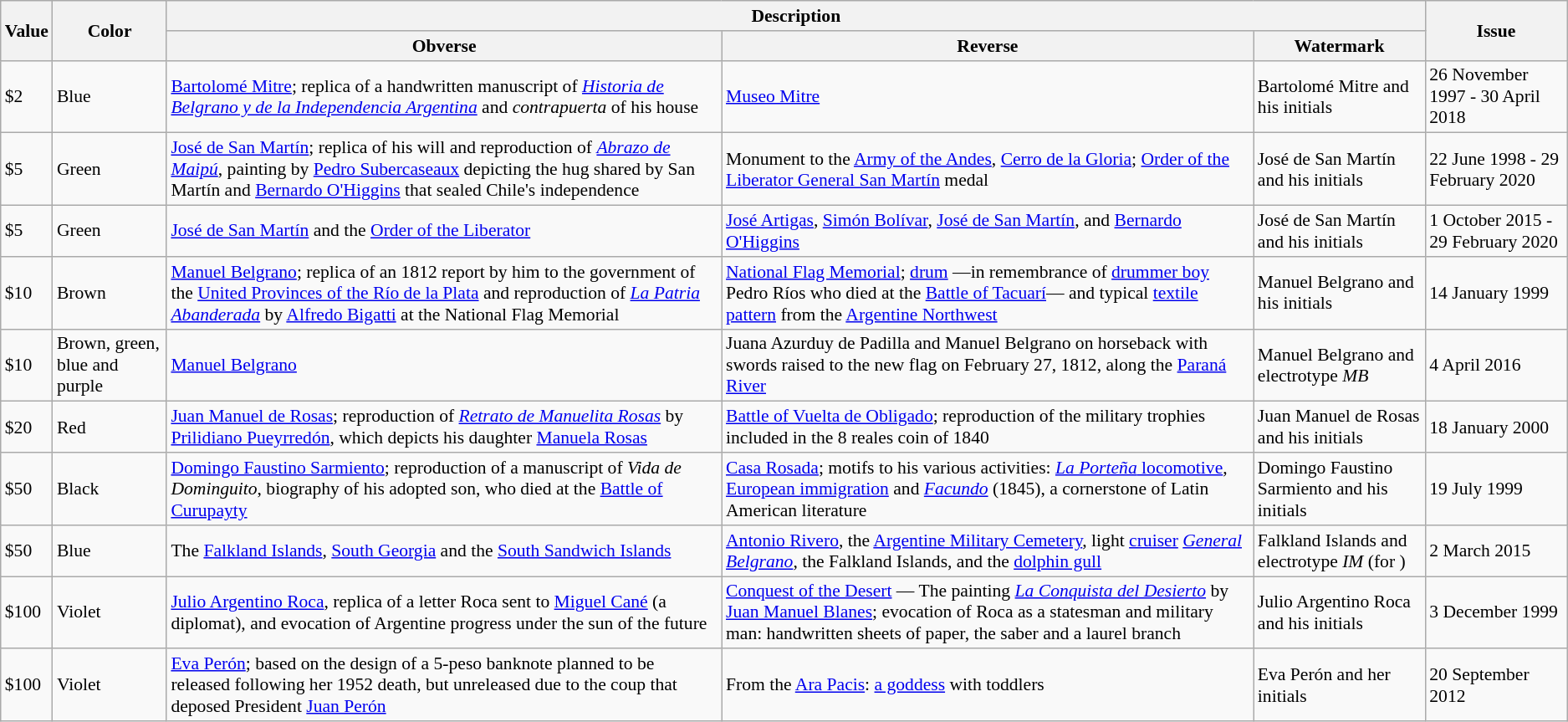<table class="wikitable" style="font-size: 90%">
<tr>
<th rowspan="2">Value</th>
<th rowspan="2">Color</th>
<th colspan="3">Description</th>
<th rowspan="2">Issue</th>
</tr>
<tr>
<th>Obverse</th>
<th>Reverse</th>
<th>Watermark</th>
</tr>
<tr>
<td>$2</td>
<td>Blue</td>
<td><a href='#'>Bartolomé Mitre</a>; replica of a handwritten manuscript of <em><a href='#'>Historia de Belgrano y de la Independencia Argentina</a></em> and <em>contrapuerta</em> of his house</td>
<td><a href='#'>Museo Mitre</a></td>
<td>Bartolomé Mitre and his initials</td>
<td>26 November 1997 - 30 April 2018</td>
</tr>
<tr>
<td>$5</td>
<td>Green</td>
<td><a href='#'>José de San Martín</a>; replica of his will and reproduction of <em><a href='#'>Abrazo de Maipú</a></em>, painting by <a href='#'>Pedro Subercaseaux</a> depicting the hug shared by San Martín and <a href='#'>Bernardo O'Higgins</a> that sealed Chile's independence</td>
<td>Monument to the <a href='#'>Army of the Andes</a>, <a href='#'>Cerro de la Gloria</a>; <a href='#'>Order of the Liberator General San Martín</a> medal</td>
<td>José de San Martín and his initials</td>
<td>22 June 1998 - 29 February 2020</td>
</tr>
<tr>
<td>$5</td>
<td>Green</td>
<td><a href='#'>José de San Martín</a> and the <a href='#'>Order of the Liberator</a></td>
<td><a href='#'>José Artigas</a>, <a href='#'>Simón Bolívar</a>, <a href='#'>José de San Martín</a>, and <a href='#'>Bernardo O'Higgins</a></td>
<td>José de San Martín and his initials</td>
<td>1 October 2015 - 29 February 2020</td>
</tr>
<tr>
<td>$10</td>
<td>Brown</td>
<td><a href='#'>Manuel Belgrano</a>; replica of an 1812 report by him to the government of the <a href='#'>United Provinces of the Río de la Plata</a> and reproduction of <em><a href='#'>La Patria Abanderada</a></em> by <a href='#'>Alfredo Bigatti</a> at the National Flag Memorial</td>
<td><a href='#'>National Flag Memorial</a>; <a href='#'>drum</a> —in remembrance of <a href='#'>drummer boy</a> Pedro Ríos who died at the <a href='#'>Battle of Tacuarí</a>— and typical <a href='#'>textile</a> <a href='#'>pattern</a> from the <a href='#'>Argentine Northwest</a></td>
<td>Manuel Belgrano and his initials</td>
<td>14 January 1999</td>
</tr>
<tr>
<td>$10</td>
<td>Brown, green, blue and purple</td>
<td><a href='#'>Manuel Belgrano</a></td>
<td>Juana Azurduy de Padilla and Manuel Belgrano on horseback with swords raised to the new flag on February 27, 1812, along the <a href='#'>Paraná River</a></td>
<td>Manuel Belgrano and electrotype <em>MB</em></td>
<td>4 April 2016</td>
</tr>
<tr>
<td>$20</td>
<td>Red</td>
<td><a href='#'>Juan Manuel de Rosas</a>; reproduction of <em><a href='#'>Retrato de Manuelita Rosas</a></em> by <a href='#'>Prilidiano Pueyrredón</a>, which depicts his daughter <a href='#'>Manuela Rosas</a></td>
<td><a href='#'>Battle of Vuelta de Obligado</a>; reproduction of the military trophies included in the 8 reales coin of 1840</td>
<td>Juan Manuel de Rosas and his initials</td>
<td>18 January 2000</td>
</tr>
<tr>
<td>$50</td>
<td>Black</td>
<td><a href='#'>Domingo Faustino Sarmiento</a>; reproduction of a manuscript of <em>Vida de Dominguito</em>, biography of his adopted son, who died at the <a href='#'>Battle of Curupayty</a></td>
<td><a href='#'>Casa Rosada</a>; motifs to his various activities: <a href='#'><em>La Porteña</em> locomotive</a>, <a href='#'>European immigration</a> and <em><a href='#'>Facundo</a></em> (1845), a cornerstone of Latin American literature</td>
<td>Domingo Faustino Sarmiento and his initials</td>
<td>19 July 1999</td>
</tr>
<tr>
<td>$50</td>
<td>Blue</td>
<td>The <a href='#'>Falkland Islands</a>, <a href='#'>South Georgia</a> and the <a href='#'>South Sandwich Islands</a></td>
<td><a href='#'>Antonio Rivero</a>, the <a href='#'>Argentine Military Cemetery</a>, light <a href='#'>cruiser</a> <a href='#'><em>General Belgrano</em></a>, the Falkland Islands, and the <a href='#'>dolphin gull</a></td>
<td>Falkland Islands and electrotype <em>IM</em> (for )</td>
<td>2 March 2015</td>
</tr>
<tr>
<td>$100</td>
<td>Violet</td>
<td><a href='#'>Julio Argentino Roca</a>, replica of a letter Roca sent to <a href='#'>Miguel Cané</a> (a diplomat), and evocation of Argentine progress under the sun of the future</td>
<td><a href='#'>Conquest of the Desert</a> — The painting <a href='#'><em>La Conquista del Desierto</em></a> by <a href='#'>Juan Manuel Blanes</a>; evocation of Roca as a statesman and military man: handwritten sheets of paper, the saber and a laurel branch</td>
<td>Julio Argentino Roca and his initials</td>
<td>3 December 1999</td>
</tr>
<tr>
<td>$100</td>
<td>Violet</td>
<td><a href='#'>Eva Perón</a>; based on the design of a 5-peso banknote planned to be released following her 1952 death, but unreleased due to the coup that deposed President <a href='#'>Juan Perón</a></td>
<td>From the <a href='#'>Ara Pacis</a>: <a href='#'>a goddess</a> with toddlers</td>
<td>Eva Perón and her initials</td>
<td>20 September 2012</td>
</tr>
</table>
